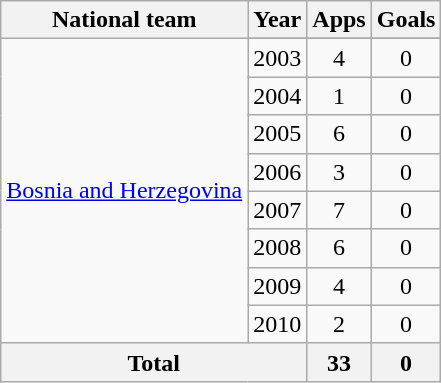<table class="wikitable" style="text-align: center;">
<tr>
<th>National team</th>
<th>Year</th>
<th>Apps</th>
<th>Goals</th>
</tr>
<tr>
<td rowspan="9"><a href='#'>Bosnia and Herzegovina</a></td>
</tr>
<tr>
<td>2003</td>
<td>4</td>
<td>0</td>
</tr>
<tr>
<td>2004</td>
<td>1</td>
<td>0</td>
</tr>
<tr>
<td>2005</td>
<td>6</td>
<td>0</td>
</tr>
<tr>
<td>2006</td>
<td>3</td>
<td>0</td>
</tr>
<tr>
<td>2007</td>
<td>7</td>
<td>0</td>
</tr>
<tr>
<td>2008</td>
<td>6</td>
<td>0</td>
</tr>
<tr>
<td>2009</td>
<td>4</td>
<td>0</td>
</tr>
<tr>
<td>2010</td>
<td>2</td>
<td>0</td>
</tr>
<tr>
<th colspan="2">Total</th>
<th>33</th>
<th>0</th>
</tr>
</table>
